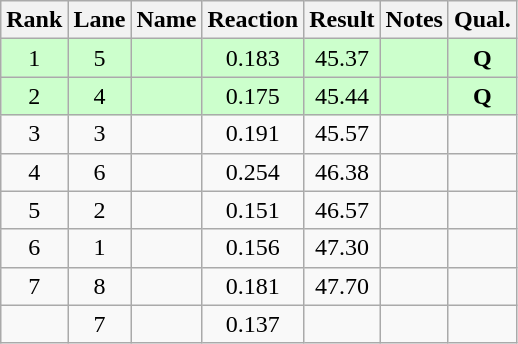<table class="wikitable sortable" style="text-align:center">
<tr>
<th>Rank</th>
<th>Lane</th>
<th>Name</th>
<th>Reaction</th>
<th>Result</th>
<th>Notes</th>
<th>Qual.</th>
</tr>
<tr style="background:#cfc;">
<td>1</td>
<td>5</td>
<td align="left"></td>
<td>0.183</td>
<td>45.37</td>
<td></td>
<td><strong>Q</strong></td>
</tr>
<tr style="background:#cfc;">
<td>2</td>
<td>4</td>
<td align="left"></td>
<td>0.175</td>
<td>45.44</td>
<td></td>
<td><strong>Q</strong></td>
</tr>
<tr>
<td>3</td>
<td>3</td>
<td align="left"></td>
<td>0.191</td>
<td>45.57</td>
<td></td>
<td></td>
</tr>
<tr>
<td>4</td>
<td>6</td>
<td align="left"></td>
<td>0.254</td>
<td>46.38</td>
<td></td>
<td></td>
</tr>
<tr>
<td>5</td>
<td>2</td>
<td align="left"></td>
<td>0.151</td>
<td>46.57</td>
<td></td>
<td></td>
</tr>
<tr>
<td>6</td>
<td>1</td>
<td align="left"></td>
<td>0.156</td>
<td>47.30</td>
<td></td>
<td></td>
</tr>
<tr>
<td>7</td>
<td>8</td>
<td align="left"></td>
<td>0.181</td>
<td>47.70</td>
<td></td>
<td></td>
</tr>
<tr>
<td></td>
<td>7</td>
<td align="left"></td>
<td>0.137</td>
<td></td>
<td></td>
<td></td>
</tr>
</table>
